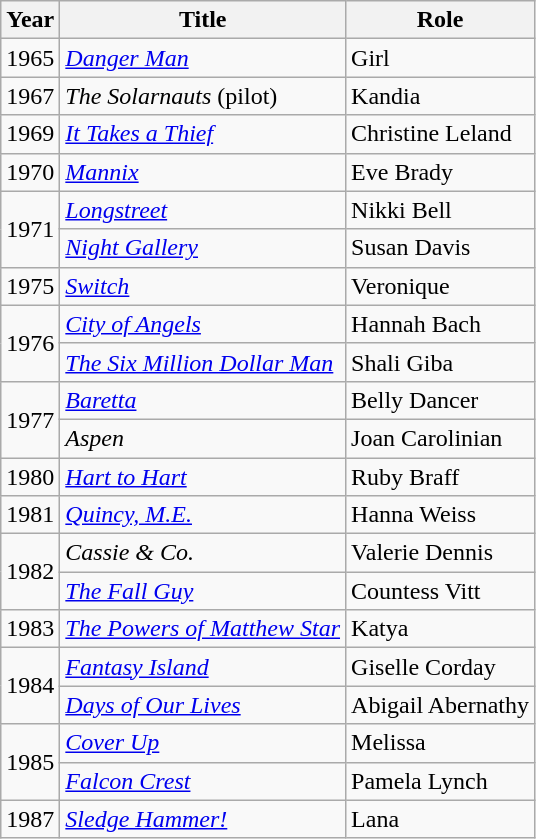<table class="wikitable">
<tr>
<th>Year</th>
<th>Title</th>
<th>Role</th>
</tr>
<tr>
<td>1965</td>
<td><em><a href='#'>Danger Man</a></em></td>
<td>Girl</td>
</tr>
<tr>
<td>1967</td>
<td><em>The Solarnauts</em> (pilot)</td>
<td>Kandia</td>
</tr>
<tr>
<td>1969</td>
<td><em><a href='#'>It Takes a Thief</a></em></td>
<td>Christine Leland</td>
</tr>
<tr>
<td>1970</td>
<td><em><a href='#'>Mannix</a></em></td>
<td>Eve Brady</td>
</tr>
<tr>
<td rowspan=2>1971</td>
<td><em><a href='#'>Longstreet</a></em></td>
<td>Nikki Bell</td>
</tr>
<tr>
<td><em><a href='#'>Night Gallery</a></em></td>
<td>Susan Davis</td>
</tr>
<tr>
<td>1975</td>
<td><em><a href='#'>Switch</a></em></td>
<td>Veronique</td>
</tr>
<tr>
<td rowspan=2>1976</td>
<td><em><a href='#'>City of Angels</a></em></td>
<td>Hannah Bach</td>
</tr>
<tr>
<td><em><a href='#'>The Six Million Dollar Man</a></em></td>
<td>Shali Giba</td>
</tr>
<tr>
<td rowspan=2>1977</td>
<td><em><a href='#'>Baretta</a></em></td>
<td>Belly Dancer</td>
</tr>
<tr>
<td><em>Aspen</em></td>
<td>Joan Carolinian</td>
</tr>
<tr>
<td>1980</td>
<td><em><a href='#'>Hart to Hart</a></em></td>
<td>Ruby Braff</td>
</tr>
<tr>
<td>1981</td>
<td><em><a href='#'>Quincy, M.E.</a></em></td>
<td>Hanna Weiss</td>
</tr>
<tr>
<td rowspan=2>1982</td>
<td><em>Cassie & Co.</em></td>
<td>Valerie Dennis</td>
</tr>
<tr>
<td><em><a href='#'>The Fall Guy</a></em></td>
<td>Countess Vitt</td>
</tr>
<tr>
<td>1983</td>
<td><em><a href='#'>The Powers of Matthew Star</a></em></td>
<td>Katya</td>
</tr>
<tr>
<td rowspan=2>1984</td>
<td><em><a href='#'>Fantasy Island</a></em></td>
<td>Giselle Corday</td>
</tr>
<tr>
<td><em><a href='#'>Days of Our Lives</a></em></td>
<td>Abigail Abernathy</td>
</tr>
<tr>
<td rowspan=2>1985</td>
<td><em><a href='#'>Cover Up</a></em></td>
<td>Melissa</td>
</tr>
<tr>
<td><em><a href='#'>Falcon Crest</a></em></td>
<td>Pamela Lynch</td>
</tr>
<tr>
<td>1987</td>
<td><em><a href='#'>Sledge Hammer!</a></em></td>
<td>Lana</td>
</tr>
</table>
